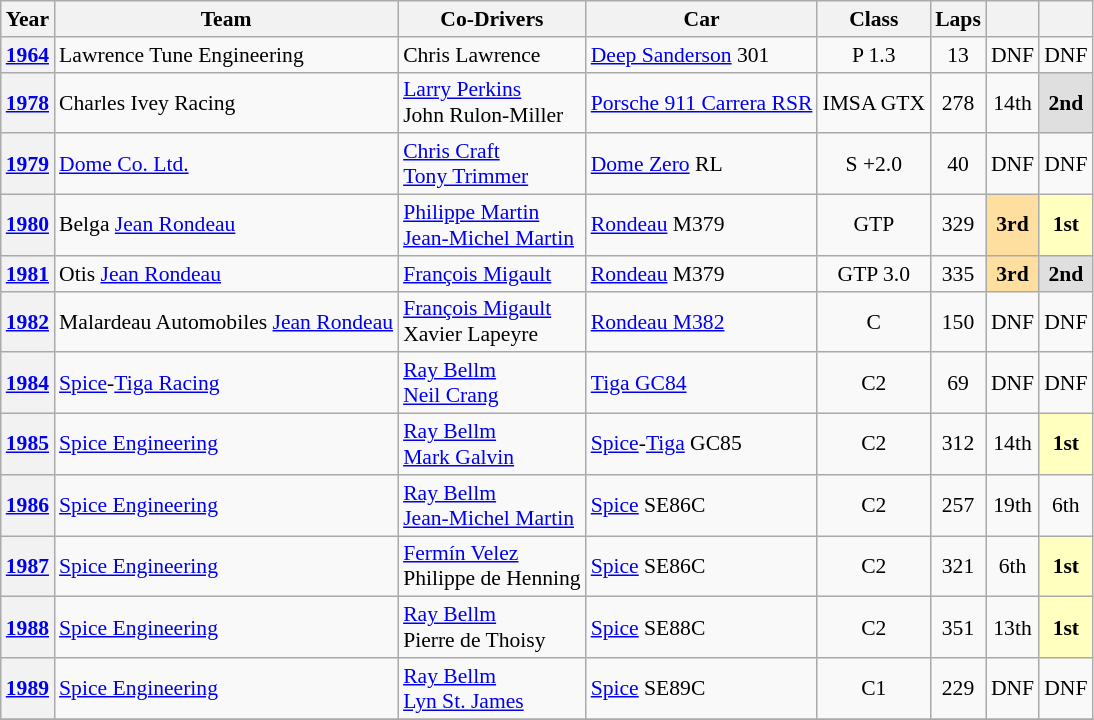<table class="wikitable" style="text-align:center; font-size:90%">
<tr>
<th>Year</th>
<th>Team</th>
<th>Co-Drivers</th>
<th>Car</th>
<th>Class</th>
<th>Laps</th>
<th></th>
<th></th>
</tr>
<tr>
<th><a href='#'>1964</a></th>
<td align="left"> Lawrence Tune Engineering</td>
<td align="left"> Chris Lawrence</td>
<td align="left"><a href='#'>Deep Sanderson</a> 301</td>
<td>P 1.3</td>
<td>13</td>
<td>DNF</td>
<td>DNF</td>
</tr>
<tr>
<th><a href='#'>1978</a></th>
<td align="left"> Charles Ivey Racing</td>
<td align="left"> <a href='#'>Larry Perkins</a><br> John Rulon-Miller</td>
<td align="left"><a href='#'>Porsche 911 Carrera RSR</a></td>
<td>IMSA GTX</td>
<td>278</td>
<td>14th</td>
<td style="background:#DFDFDF;"><strong>2nd</strong></td>
</tr>
<tr>
<th><a href='#'>1979</a></th>
<td align="left"> <a href='#'>Dome Co. Ltd.</a></td>
<td align="left"> <a href='#'>Chris Craft</a><br> <a href='#'>Tony Trimmer</a></td>
<td align="left"><a href='#'>Dome Zero</a> RL</td>
<td>S +2.0</td>
<td>40</td>
<td>DNF</td>
<td>DNF</td>
</tr>
<tr>
<th><a href='#'>1980</a></th>
<td align="left"> Belga <a href='#'>Jean Rondeau</a></td>
<td align="left"> <a href='#'>Philippe Martin</a><br> <a href='#'>Jean-Michel Martin</a></td>
<td align="left"><a href='#'>Rondeau</a> M379</td>
<td>GTP</td>
<td>329</td>
<td style="background:#FFDF9F;"><strong>3rd</strong></td>
<td style="background:#FFFFBF;"><strong>1st</strong></td>
</tr>
<tr>
<th><a href='#'>1981</a></th>
<td align="left"> Otis <a href='#'>Jean Rondeau</a></td>
<td align="left"> <a href='#'>François Migault</a></td>
<td align="left"><a href='#'>Rondeau</a> M379</td>
<td>GTP 3.0</td>
<td>335</td>
<td style="background:#FFDF9F;"><strong>3rd</strong></td>
<td style="background:#DFDFDF;"><strong>2nd</strong></td>
</tr>
<tr>
<th><a href='#'>1982</a></th>
<td align="left"> Malardeau Automobiles <a href='#'>Jean Rondeau</a></td>
<td align="left"> <a href='#'>François Migault</a><br> Xavier Lapeyre</td>
<td align="left"><a href='#'>Rondeau M382</a></td>
<td>C</td>
<td>150</td>
<td>DNF</td>
<td>DNF</td>
</tr>
<tr>
<th><a href='#'>1984</a></th>
<td align="left"> <a href='#'>Spice</a>-<a href='#'>Tiga Racing</a></td>
<td align="left"> <a href='#'>Ray Bellm</a><br> <a href='#'>Neil Crang</a></td>
<td align="left"><a href='#'>Tiga GC84</a></td>
<td>C2</td>
<td>69</td>
<td>DNF</td>
<td>DNF</td>
</tr>
<tr>
<th><a href='#'>1985</a></th>
<td align="left"> <a href='#'>Spice Engineering</a></td>
<td align="left"> <a href='#'>Ray Bellm</a><br> <a href='#'>Mark Galvin</a></td>
<td align="left"><a href='#'>Spice</a>-<a href='#'>Tiga</a> GC85</td>
<td>C2</td>
<td>312</td>
<td>14th</td>
<td style="background:#FFFFBF;"><strong>1st</strong></td>
</tr>
<tr>
<th><a href='#'>1986</a></th>
<td align="left"> <a href='#'>Spice Engineering</a></td>
<td align="left"> <a href='#'>Ray Bellm</a><br> <a href='#'>Jean-Michel Martin</a></td>
<td align="left"><a href='#'>Spice</a> SE86C</td>
<td>C2</td>
<td>257</td>
<td>19th</td>
<td>6th</td>
</tr>
<tr>
<th><a href='#'>1987</a></th>
<td align="left"> <a href='#'>Spice Engineering</a></td>
<td align="left"> <a href='#'>Fermín Velez</a><br> Philippe de Henning</td>
<td align="left"><a href='#'>Spice</a> SE86C</td>
<td>C2</td>
<td>321</td>
<td>6th</td>
<td style="background:#FFFFBF;"><strong>1st</strong></td>
</tr>
<tr>
<th><a href='#'>1988</a></th>
<td align="left"> <a href='#'>Spice Engineering</a></td>
<td align="left"> <a href='#'>Ray Bellm</a><br> Pierre de Thoisy</td>
<td align="left"><a href='#'>Spice</a> SE88C</td>
<td>C2</td>
<td>351</td>
<td>13th</td>
<td style="background:#FFFFBF;"><strong>1st</strong></td>
</tr>
<tr>
<th><a href='#'>1989</a></th>
<td align="left"> <a href='#'>Spice Engineering</a></td>
<td align="left"> <a href='#'>Ray Bellm</a><br> <a href='#'>Lyn St. James</a></td>
<td align="left"><a href='#'>Spice</a> SE89C</td>
<td>C1</td>
<td>229</td>
<td>DNF</td>
<td>DNF</td>
</tr>
<tr>
</tr>
</table>
